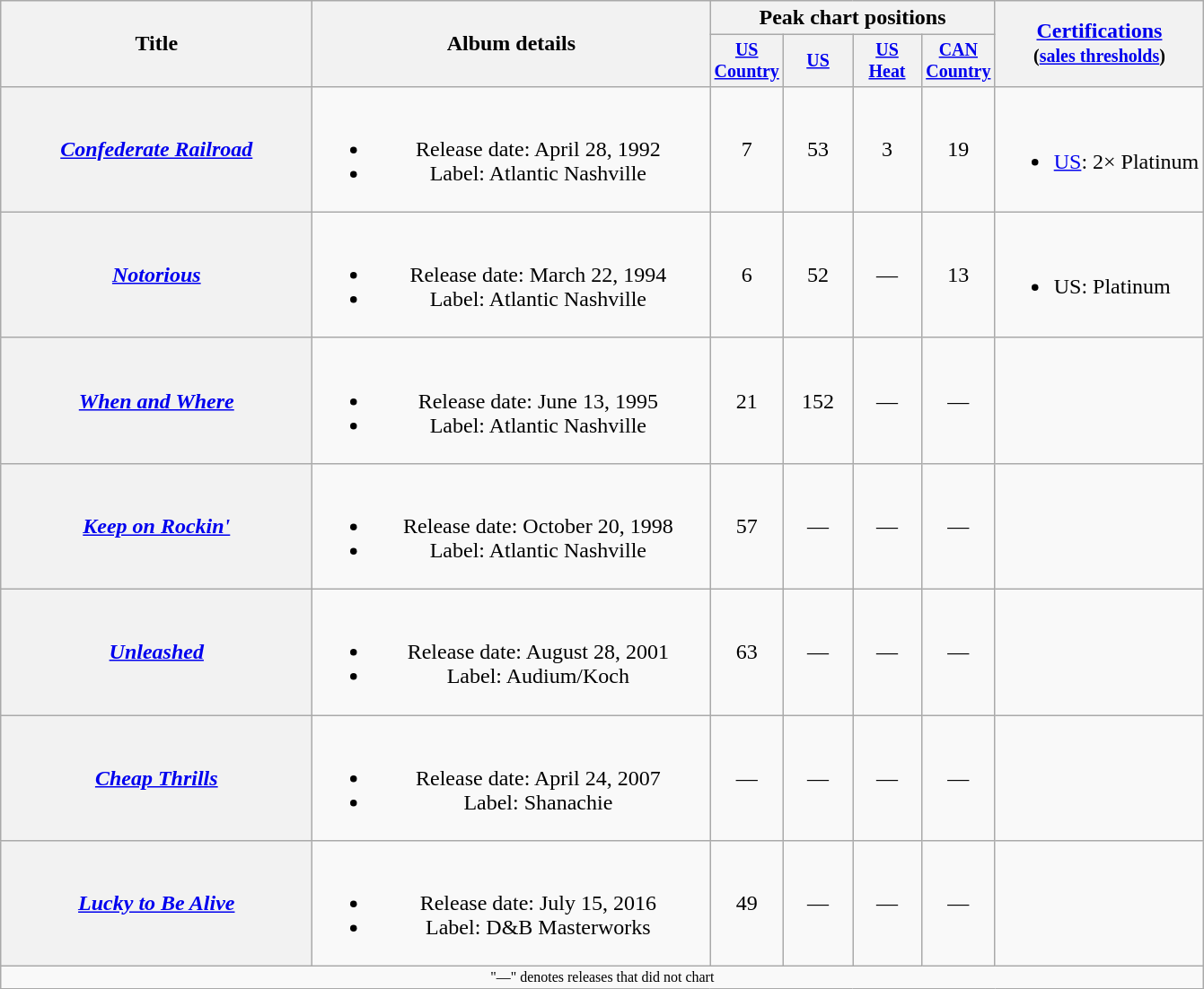<table class="wikitable plainrowheaders" style="text-align:center;">
<tr>
<th rowspan="2" style="width:14em;">Title</th>
<th rowspan="2" style="width:18em;">Album details</th>
<th colspan="4">Peak chart positions</th>
<th rowspan="2"><a href='#'>Certifications</a><br><small>(<a href='#'>sales thresholds</a>)</small></th>
</tr>
<tr style="font-size:smaller;">
<th style="width:45px;"><a href='#'>US Country</a></th>
<th style="width:45px;"><a href='#'>US</a></th>
<th style="width:45px;"><a href='#'>US Heat</a></th>
<th style="width:45px;"><a href='#'>CAN Country</a></th>
</tr>
<tr>
<th scope="row"><em><a href='#'>Confederate Railroad</a></em></th>
<td><br><ul><li>Release date: April 28, 1992</li><li>Label: Atlantic Nashville</li></ul></td>
<td>7</td>
<td>53</td>
<td>3</td>
<td>19</td>
<td style="text-align:left;"><br><ul><li><a href='#'>US</a>: 2× Platinum</li></ul></td>
</tr>
<tr>
<th scope="row"><em><a href='#'>Notorious</a></em></th>
<td><br><ul><li>Release date: March 22, 1994</li><li>Label: Atlantic Nashville</li></ul></td>
<td>6</td>
<td>52</td>
<td>—</td>
<td>13</td>
<td style="text-align:left;"><br><ul><li>US: Platinum</li></ul></td>
</tr>
<tr>
<th scope="row"><em><a href='#'>When and Where</a></em></th>
<td><br><ul><li>Release date: June 13, 1995</li><li>Label: Atlantic Nashville</li></ul></td>
<td>21</td>
<td>152</td>
<td>—</td>
<td>—</td>
<td></td>
</tr>
<tr>
<th scope="row"><em><a href='#'>Keep on Rockin'</a></em></th>
<td><br><ul><li>Release date: October 20, 1998</li><li>Label: Atlantic Nashville</li></ul></td>
<td>57</td>
<td>—</td>
<td>—</td>
<td>—</td>
<td></td>
</tr>
<tr>
<th scope="row"><em><a href='#'>Unleashed</a></em></th>
<td><br><ul><li>Release date: August 28, 2001</li><li>Label: Audium/Koch</li></ul></td>
<td>63</td>
<td>—</td>
<td>—</td>
<td>—</td>
<td></td>
</tr>
<tr>
<th scope="row"><em><a href='#'>Cheap Thrills</a></em></th>
<td><br><ul><li>Release date: April 24, 2007</li><li>Label: Shanachie</li></ul></td>
<td>—</td>
<td>—</td>
<td>—</td>
<td>—</td>
<td></td>
</tr>
<tr>
<th scope="row"><em><a href='#'>Lucky to Be Alive</a></em></th>
<td><br><ul><li>Release date: July 15, 2016</li><li>Label: D&B Masterworks</li></ul></td>
<td>49</td>
<td>—</td>
<td>—</td>
<td>—</td>
<td></td>
</tr>
<tr>
<td colspan="7" style="font-size:8pt">"—" denotes releases that did not chart</td>
</tr>
</table>
